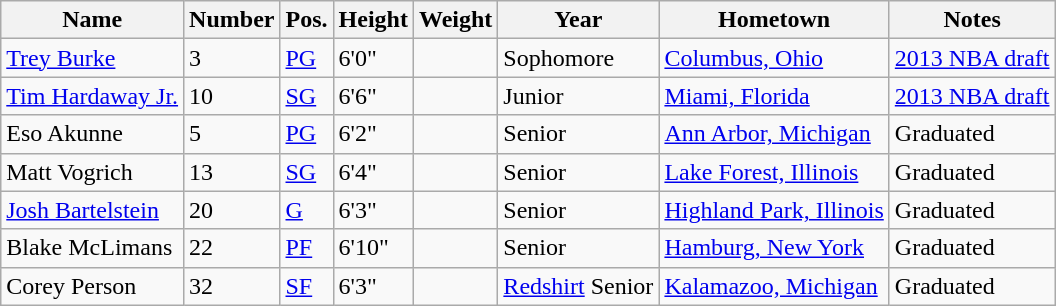<table class="wikitable sortable" border="1">
<tr>
<th>Name</th>
<th>Number</th>
<th>Pos.</th>
<th>Height</th>
<th>Weight</th>
<th>Year</th>
<th>Hometown</th>
<th class="unsortable">Notes</th>
</tr>
<tr>
<td sortname><a href='#'>Trey Burke</a></td>
<td>3</td>
<td><a href='#'>PG</a></td>
<td>6'0"</td>
<td></td>
<td>Sophomore</td>
<td><a href='#'>Columbus, Ohio</a></td>
<td><a href='#'>2013 NBA draft</a></td>
</tr>
<tr>
<td sortname><a href='#'>Tim Hardaway Jr.</a></td>
<td>10</td>
<td><a href='#'>SG</a></td>
<td>6'6"</td>
<td></td>
<td>Junior</td>
<td><a href='#'>Miami, Florida</a></td>
<td><a href='#'>2013 NBA draft</a></td>
</tr>
<tr>
<td sortname>Eso Akunne</td>
<td>5</td>
<td><a href='#'>PG</a></td>
<td>6'2"</td>
<td></td>
<td>Senior</td>
<td><a href='#'>Ann Arbor, Michigan</a></td>
<td>Graduated</td>
</tr>
<tr>
<td sortname>Matt Vogrich</td>
<td>13</td>
<td><a href='#'>SG</a></td>
<td>6'4"</td>
<td></td>
<td>Senior</td>
<td><a href='#'>Lake Forest, Illinois</a></td>
<td>Graduated</td>
</tr>
<tr>
<td sortname><a href='#'>Josh Bartelstein</a></td>
<td>20</td>
<td><a href='#'>G</a></td>
<td>6'3"</td>
<td></td>
<td>Senior</td>
<td><a href='#'>Highland Park, Illinois</a></td>
<td>Graduated</td>
</tr>
<tr>
<td sortname>Blake McLimans</td>
<td>22</td>
<td><a href='#'>PF</a></td>
<td>6'10"</td>
<td></td>
<td>Senior</td>
<td><a href='#'>Hamburg, New York</a></td>
<td>Graduated</td>
</tr>
<tr>
<td sortname>Corey Person</td>
<td>32</td>
<td><a href='#'>SF</a></td>
<td>6'3"</td>
<td></td>
<td><a href='#'>Redshirt</a> Senior</td>
<td><a href='#'>Kalamazoo, Michigan</a></td>
<td>Graduated</td>
</tr>
</table>
